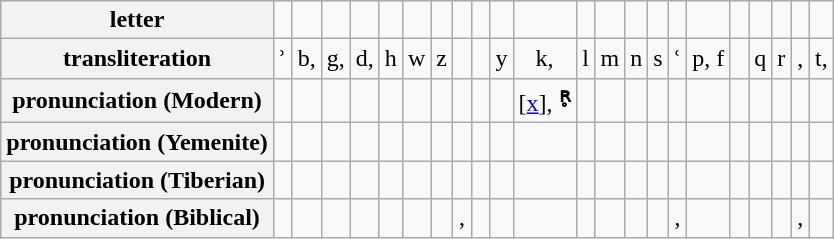<table class="wikitable" style="text-align: center;">
<tr>
<th>letter</th>
<td style="font-size: 180%;"></td>
<td style="font-size: 180%;"></td>
<td style="font-size: 180%;"></td>
<td style="font-size: 180%;"></td>
<td style="font-size: 180%;"></td>
<td style="font-size: 180%;"></td>
<td style="font-size: 180%;"></td>
<td style="font-size: 180%;"></td>
<td style="font-size: 180%;"></td>
<td style="font-size: 180%;"></td>
<td style="font-size: 180%;"></td>
<td style="font-size: 180%;"></td>
<td style="font-size: 180%;"></td>
<td style="font-size: 180%;"></td>
<td style="font-size: 180%;"></td>
<td style="font-size: 180%;"></td>
<td style="font-size: 180%;"></td>
<td style="font-size: 180%;"></td>
<td style="font-size: 180%;"></td>
<td style="font-size: 180%;"></td>
<td style="font-size: 180%;"></td>
<td style="font-size: 180%;"></td>
</tr>
<tr>
<th><span>transliteration</span></th>
<td><span>ʾ</span></td>
<td>b, </td>
<td>g, </td>
<td>d, </td>
<td>h</td>
<td>w</td>
<td>z</td>
<td></td>
<td></td>
<td>y</td>
<td>k, </td>
<td>l</td>
<td>m</td>
<td>n</td>
<td>s</td>
<td><span>ʿ</span></td>
<td>p, f</td>
<td></td>
<td>q</td>
<td>r</td>
<td>, </td>
<td>t, </td>
</tr>
<tr>
<th><span>pronunciation (Modern)</span></th>
<td></td>
<td><br> </td>
<td></td>
<td></td>
<td></td>
<td></td>
<td></td>
<td></td>
<td></td>
<td></td>
<td>[<a href='#'>x</a>], <sup><strong>ʀ̥</strong></sup></td>
<td></td>
<td></td>
<td></td>
<td></td>
<td></td>
<td><br></td>
<td></td>
<td></td>
<td></td>
<td><br></td>
<td></td>
</tr>
<tr>
<th><span>pronunciation (Yemenite)</span></th>
<td></td>
<td><br></td>
<td><br></td>
<td><br></td>
<td></td>
<td></td>
<td></td>
<td></td>
<td></td>
<td></td>
<td><br></td>
<td></td>
<td></td>
<td></td>
<td></td>
<td></td>
<td><br></td>
<td></td>
<td></td>
<td></td>
<td><br></td>
<td><br></td>
</tr>
<tr>
<th><span>pronunciation (Tiberian)</span></th>
<td></td>
<td><br></td>
<td><br></td>
<td><br></td>
<td></td>
<td></td>
<td></td>
<td></td>
<td></td>
<td></td>
<td><br></td>
<td></td>
<td></td>
<td></td>
<td></td>
<td></td>
<td><br></td>
<td></td>
<td></td>
<td><br></td>
<td><br></td>
<td><br></td>
</tr>
<tr>
<th><span>pronunciation (Biblical)</span></th>
<td></td>
<td><br></td>
<td><br></td>
<td><br></td>
<td></td>
<td></td>
<td></td>
<td>,<br></td>
<td></td>
<td></td>
<td><br></td>
<td></td>
<td></td>
<td></td>
<td></td>
<td>,<br></td>
<td><br></td>
<td></td>
<td></td>
<td></td>
<td>,<br></td>
<td><br></td>
</tr>
</table>
